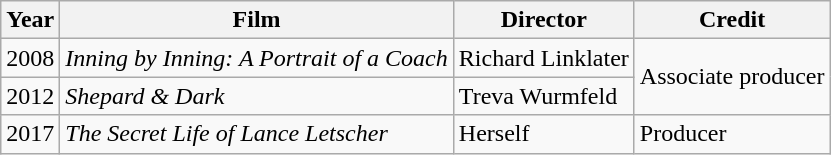<table class="wikitable">
<tr>
<th>Year</th>
<th>Film</th>
<th>Director</th>
<th>Credit</th>
</tr>
<tr>
<td>2008</td>
<td><em>Inning by Inning: A Portrait of a Coach</em></td>
<td>Richard Linklater</td>
<td rowspan=2>Associate producer</td>
</tr>
<tr>
<td>2012</td>
<td><em>Shepard & Dark</em></td>
<td>Treva Wurmfeld</td>
</tr>
<tr>
<td>2017</td>
<td><em>The Secret Life of Lance Letscher</em></td>
<td>Herself</td>
<td>Producer</td>
</tr>
</table>
